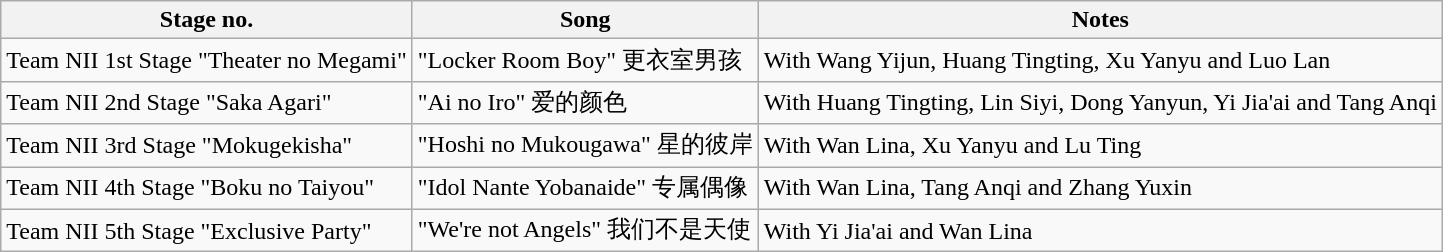<table class="wikitable">
<tr>
<th>Stage no.</th>
<th>Song</th>
<th>Notes</th>
</tr>
<tr>
<td>Team NII 1st Stage "Theater no Megami"</td>
<td>"Locker Room Boy" 更衣室男孩</td>
<td>With Wang Yijun, Huang Tingting, Xu Yanyu and Luo Lan</td>
</tr>
<tr>
<td>Team NII 2nd Stage "Saka Agari"</td>
<td>"Ai no Iro" 爱的颜色</td>
<td>With Huang Tingting, Lin Siyi, Dong Yanyun, Yi Jia'ai and Tang Anqi</td>
</tr>
<tr>
<td>Team NII 3rd Stage "Mokugekisha"</td>
<td>"Hoshi no Mukougawa" 星的彼岸</td>
<td>With Wan Lina, Xu Yanyu and Lu Ting</td>
</tr>
<tr>
<td>Team NII 4th Stage "Boku no Taiyou"</td>
<td>"Idol Nante Yobanaide" 专属偶像</td>
<td>With Wan Lina, Tang Anqi and Zhang Yuxin</td>
</tr>
<tr>
<td>Team NII 5th Stage "Exclusive Party"</td>
<td>"We're not Angels"  我们不是天使</td>
<td>With Yi Jia'ai and Wan Lina</td>
</tr>
</table>
